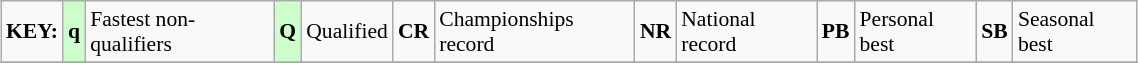<table class="wikitable" style="margin:0.5em auto; font-size:90%;position:relative;" width=60%>
<tr>
<td><strong>KEY:</strong></td>
<td bgcolor=ccffcc align=center><strong>q</strong></td>
<td>Fastest non-qualifiers</td>
<td bgcolor=ccffcc align=center><strong>Q</strong></td>
<td>Qualified</td>
<td align=center><strong>CR</strong></td>
<td>Championships record</td>
<td align=center><strong>NR</strong></td>
<td>National record</td>
<td align=center><strong>PB</strong></td>
<td>Personal best</td>
<td align=center><strong>SB</strong></td>
<td>Seasonal best</td>
</tr>
<tr>
</tr>
</table>
